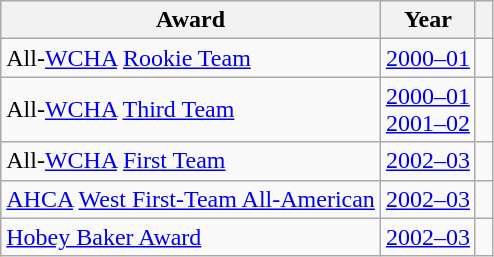<table class="wikitable">
<tr>
<th>Award</th>
<th>Year</th>
<th> </th>
</tr>
<tr>
<td>All-<a href='#'>WCHA</a> <a href='#'>Rookie Team</a></td>
<td><a href='#'>2000–01</a></td>
<td></td>
</tr>
<tr>
<td>All-<a href='#'>WCHA</a> <a href='#'>Third Team</a></td>
<td><a href='#'>2000–01</a><br><a href='#'>2001–02</a></td>
<td></td>
</tr>
<tr>
<td>All-<a href='#'>WCHA</a> <a href='#'>First Team</a></td>
<td><a href='#'>2002–03</a></td>
<td></td>
</tr>
<tr>
<td><a href='#'>AHCA</a> <a href='#'>West First-Team All-American</a></td>
<td><a href='#'>2002–03</a></td>
<td></td>
</tr>
<tr>
<td><a href='#'>Hobey Baker Award</a></td>
<td><a href='#'>2002–03</a></td>
<td></td>
</tr>
</table>
